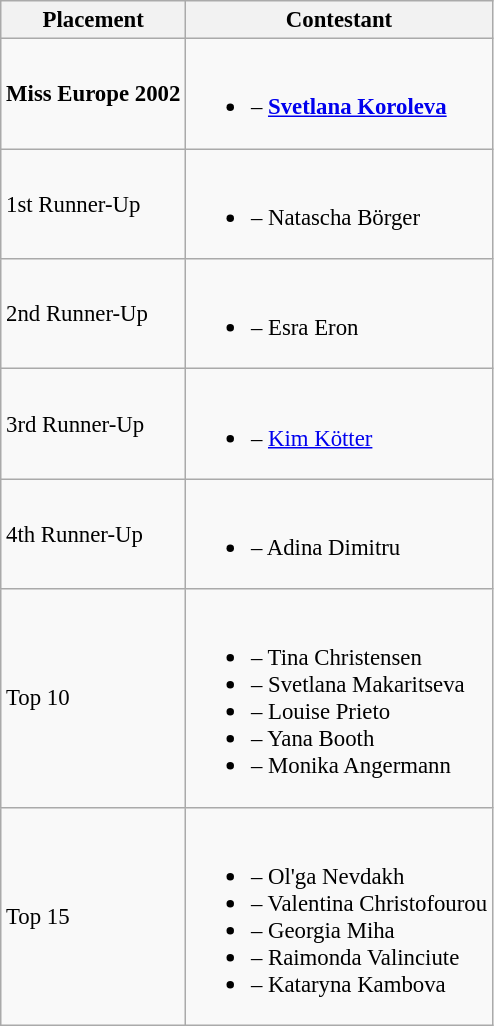<table class="wikitable sortable" style="font-size: 95%;">
<tr>
<th>Placement</th>
<th>Contestant</th>
</tr>
<tr>
<td><strong>Miss Europe 2002</strong></td>
<td><br><ul><li><strong></strong> – <strong><a href='#'>Svetlana Koroleva</a></strong></li></ul></td>
</tr>
<tr>
<td>1st Runner-Up</td>
<td><br><ul><li> – Natascha Börger</li></ul></td>
</tr>
<tr>
<td>2nd Runner-Up</td>
<td><br><ul><li> – Esra Eron</li></ul></td>
</tr>
<tr>
<td>3rd Runner-Up</td>
<td><br><ul><li> – <a href='#'>Kim Kötter</a></li></ul></td>
</tr>
<tr>
<td>4th Runner-Up</td>
<td><br><ul><li> – Adina Dimitru</li></ul></td>
</tr>
<tr>
<td>Top 10</td>
<td><br><ul><li> – Tina Christensen</li><li> – Svetlana Makaritseva</li><li> – Louise Prieto</li><li> – Yana Booth</li><li> – Monika Angermann</li></ul></td>
</tr>
<tr>
<td>Top 15</td>
<td><br><ul><li> – Ol'ga Nevdakh</li><li> – Valentina Christofourou</li><li> – Georgia Miha</li><li> – Raimonda Valinciute</li><li> – Kataryna Kambova</li></ul></td>
</tr>
</table>
